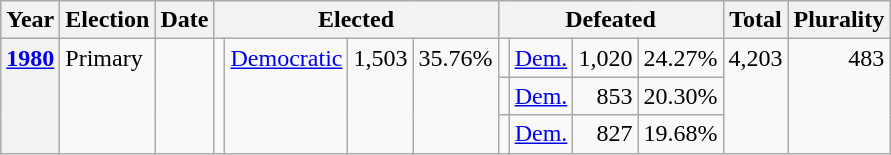<table class=wikitable>
<tr>
<th>Year</th>
<th>Election</th>
<th>Date</th>
<th ! colspan="4">Elected</th>
<th ! colspan="4">Defeated</th>
<th>Total</th>
<th>Plurality</th>
</tr>
<tr>
<th rowspan="3" valign="top"><a href='#'>1980</a></th>
<td rowspan="3" valign="top">Primary</td>
<td rowspan="3" valign="top"></td>
<td rowspan="3" valign="top"></td>
<td rowspan="3" valign="top" ><a href='#'>Democratic</a></td>
<td rowspan="3" valign="top" align="right">1,503</td>
<td rowspan="3" valign="top" align="right">35.76%</td>
<td valign="top"></td>
<td valign="top" ><a href='#'>Dem.</a></td>
<td valign="top" align="right">1,020</td>
<td valign="top" align="right">24.27%</td>
<td rowspan="3" valign="top" align="right">4,203</td>
<td rowspan="3" valign="top" align="right">483</td>
</tr>
<tr>
<td valign="top"></td>
<td valign="top" ><a href='#'>Dem.</a></td>
<td valign="top" align="right">853</td>
<td valign="top" align="right">20.30%</td>
</tr>
<tr>
<td valign="top"></td>
<td valign="top" ><a href='#'>Dem.</a></td>
<td valign="top" align="right">827</td>
<td valign="top" align="right">19.68%</td>
</tr>
</table>
